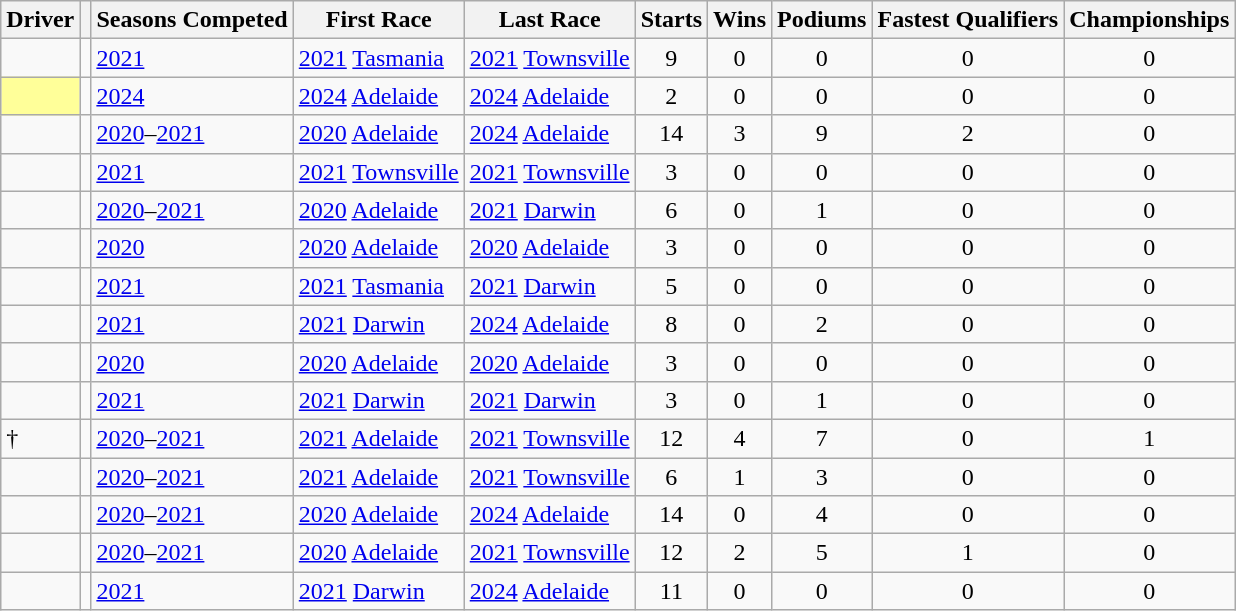<table class="wikitable sortable" style="text-align:center;">
<tr>
<th scope=col>Driver</th>
<th scope=col></th>
<th scope=col>Seasons Competed</th>
<th scope=col>First Race</th>
<th scope=col>Last Race</th>
<th scope=col>Starts</th>
<th scope=col>Wins</th>
<th scope=col>Podiums</th>
<th scope=col>Fastest Qualifiers</th>
<th scope=col>Championships</th>
</tr>
<tr>
<td align=left></td>
<td></td>
<td align=left><a href='#'>2021</a></td>
<td align=left><a href='#'>2021</a> <a href='#'>Tasmania</a></td>
<td align=left><a href='#'>2021</a> <a href='#'>Townsville</a></td>
<td>9</td>
<td>0</td>
<td>0</td>
<td>0</td>
<td>0</td>
</tr>
<tr>
<td style="text-align:left; background:#ff9;"></td>
<td></td>
<td align=left><a href='#'>2024</a></td>
<td align=left><a href='#'>2024</a> <a href='#'>Adelaide</a></td>
<td align=left><a href='#'>2024</a> <a href='#'>Adelaide</a></td>
<td>2</td>
<td>0</td>
<td>0</td>
<td>0</td>
<td>0</td>
</tr>
<tr>
<td align=left></td>
<td></td>
<td align=left><a href='#'>2020</a>–<a href='#'>2021</a></td>
<td align=left><a href='#'>2020</a> <a href='#'>Adelaide</a></td>
<td align=left><a href='#'>2024</a> <a href='#'>Adelaide</a></td>
<td>14</td>
<td>3</td>
<td>9</td>
<td>2</td>
<td>0</td>
</tr>
<tr>
<td align=left></td>
<td></td>
<td align=left><a href='#'>2021</a></td>
<td align=left><a href='#'>2021</a> <a href='#'>Townsville</a></td>
<td align=left><a href='#'>2021</a> <a href='#'>Townsville</a></td>
<td>3</td>
<td>0</td>
<td>0</td>
<td>0</td>
<td>0</td>
</tr>
<tr>
<td align=left></td>
<td></td>
<td align=left><a href='#'>2020</a>–<a href='#'>2021</a></td>
<td align=left><a href='#'>2020</a> <a href='#'>Adelaide</a></td>
<td align=left><a href='#'>2021</a> <a href='#'>Darwin</a></td>
<td>6</td>
<td>0</td>
<td>1</td>
<td>0</td>
<td>0</td>
</tr>
<tr>
<td align=left></td>
<td></td>
<td align=left><a href='#'>2020</a></td>
<td align=left><a href='#'>2020</a> <a href='#'>Adelaide</a></td>
<td align=left><a href='#'>2020</a> <a href='#'>Adelaide</a></td>
<td>3</td>
<td>0</td>
<td>0</td>
<td>0</td>
<td>0</td>
</tr>
<tr>
<td align=left></td>
<td></td>
<td align=left><a href='#'>2021</a></td>
<td align=left><a href='#'>2021</a> <a href='#'>Tasmania</a></td>
<td align=left><a href='#'>2021</a> <a href='#'>Darwin</a></td>
<td>5</td>
<td>0</td>
<td>0</td>
<td>0</td>
<td>0</td>
</tr>
<tr>
<td align=left></td>
<td></td>
<td align=left><a href='#'>2021</a></td>
<td align=left><a href='#'>2021</a> <a href='#'>Darwin</a></td>
<td align=left><a href='#'>2024</a> <a href='#'>Adelaide</a></td>
<td>8</td>
<td>0</td>
<td>2</td>
<td>0</td>
<td>0</td>
</tr>
<tr>
<td align=left></td>
<td></td>
<td align=left><a href='#'>2020</a></td>
<td align=left><a href='#'>2020</a> <a href='#'>Adelaide</a></td>
<td align=left><a href='#'>2020</a> <a href='#'>Adelaide</a></td>
<td>3</td>
<td>0</td>
<td>0</td>
<td>0</td>
<td>0</td>
</tr>
<tr>
<td align=left></td>
<td></td>
<td align=left><a href='#'>2021</a></td>
<td align=left><a href='#'>2021</a> <a href='#'>Darwin</a></td>
<td align=left><a href='#'>2021</a> <a href='#'>Darwin</a></td>
<td>3</td>
<td>0</td>
<td>1</td>
<td>0</td>
<td>0</td>
</tr>
<tr>
<td align=left> †</td>
<td></td>
<td align=left><a href='#'>2020</a>–<a href='#'>2021</a></td>
<td align=left><a href='#'>2021</a> <a href='#'>Adelaide</a></td>
<td align=left><a href='#'>2021</a> <a href='#'>Townsville</a></td>
<td>12</td>
<td>4</td>
<td>7</td>
<td>0</td>
<td>1</td>
</tr>
<tr>
<td align=left></td>
<td></td>
<td align=left><a href='#'>2020</a>–<a href='#'>2021</a></td>
<td align=left><a href='#'>2021</a> <a href='#'>Adelaide</a></td>
<td align=left><a href='#'>2021</a> <a href='#'>Townsville</a></td>
<td>6</td>
<td>1</td>
<td>3</td>
<td>0</td>
<td>0</td>
</tr>
<tr>
<td align=left></td>
<td></td>
<td align=left><a href='#'>2020</a>–<a href='#'>2021</a></td>
<td align=left><a href='#'>2020</a> <a href='#'>Adelaide</a></td>
<td align=left><a href='#'>2024</a> <a href='#'>Adelaide</a></td>
<td>14</td>
<td>0</td>
<td>4</td>
<td>0</td>
<td>0</td>
</tr>
<tr>
<td align=left></td>
<td></td>
<td align=left><a href='#'>2020</a>–<a href='#'>2021</a></td>
<td align=left><a href='#'>2020</a> <a href='#'>Adelaide</a></td>
<td align=left><a href='#'>2021</a> <a href='#'>Townsville</a></td>
<td>12</td>
<td>2</td>
<td>5</td>
<td>1</td>
<td>0</td>
</tr>
<tr>
<td align=left></td>
<td></td>
<td align=left><a href='#'>2021</a></td>
<td align=left><a href='#'>2021</a> <a href='#'>Darwin</a></td>
<td align=left><a href='#'>2024</a> <a href='#'>Adelaide</a></td>
<td>11</td>
<td>0</td>
<td>0</td>
<td>0</td>
<td>0</td>
</tr>
</table>
